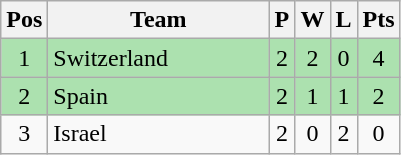<table class="wikitable" style="font-size: 100%">
<tr>
<th width=20>Pos</th>
<th width=140>Team</th>
<th width=10>P</th>
<th width=10>W</th>
<th width=10>L</th>
<th width=20>Pts</th>
</tr>
<tr align=center style="background:#ACE1AF;">
<td>1</td>
<td align="left"> Switzerland</td>
<td>2</td>
<td>2</td>
<td>0</td>
<td>4</td>
</tr>
<tr align=center style="background:#ACE1AF;">
<td>2</td>
<td align="left"> Spain</td>
<td>2</td>
<td>1</td>
<td>1</td>
<td>2</td>
</tr>
<tr align=center>
<td>3</td>
<td align="left"> Israel</td>
<td>2</td>
<td>0</td>
<td>2</td>
<td>0</td>
</tr>
</table>
